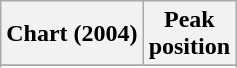<table class="wikitable">
<tr>
<th>Chart (2004)</th>
<th>Peak<br>position</th>
</tr>
<tr>
</tr>
<tr>
</tr>
<tr>
</tr>
</table>
